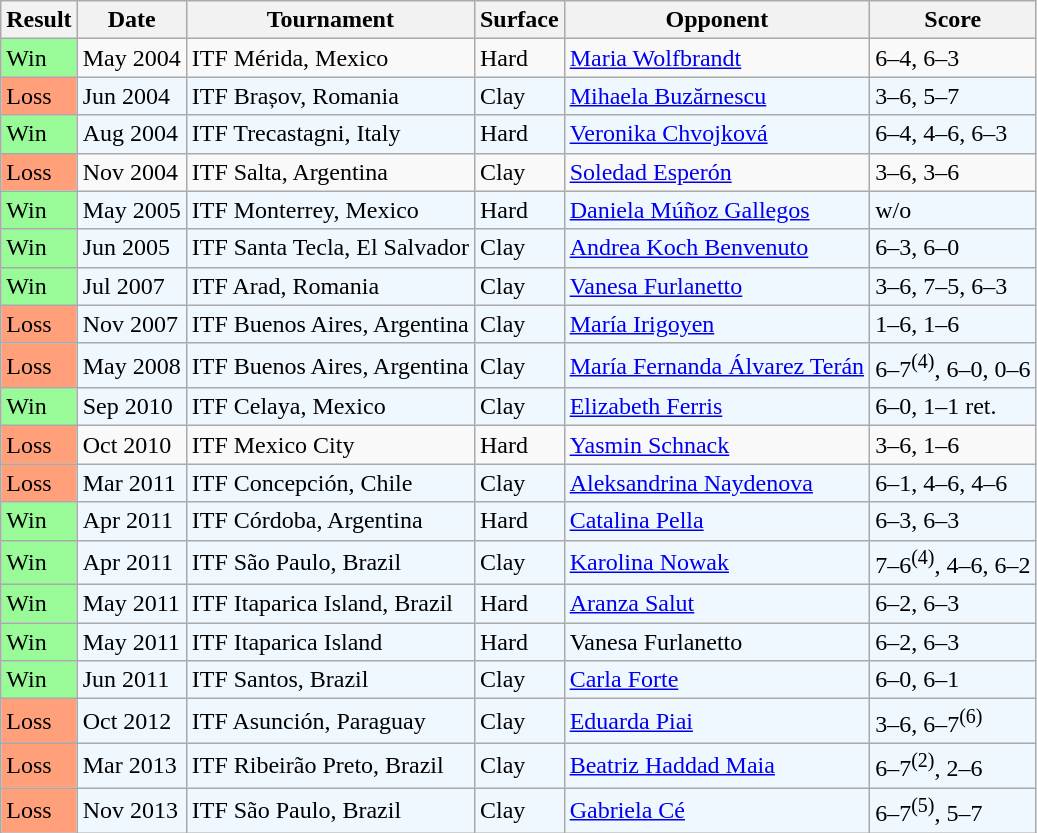<table class="sortable wikitable">
<tr>
<th>Result</th>
<th>Date</th>
<th>Tournament</th>
<th>Surface</th>
<th>Opponent</th>
<th class="unsortable">Score</th>
</tr>
<tr>
<td style="background:#98fb98;">Win</td>
<td>May 2004</td>
<td>ITF Mérida, Mexico</td>
<td>Hard</td>
<td> <a href='#'>Maria Wolfbrandt</a></td>
<td>6–4, 6–3</td>
</tr>
<tr bgcolor="#f0f8ff">
<td bgcolor="FFA07A">Loss</td>
<td>Jun 2004</td>
<td>ITF Brașov, Romania</td>
<td>Clay</td>
<td> <a href='#'>Mihaela Buzărnescu</a></td>
<td>3–6, 5–7</td>
</tr>
<tr style="background:#f0f8ff;">
<td style="background:#98fb98;">Win</td>
<td>Aug 2004</td>
<td>ITF Trecastagni, Italy</td>
<td>Hard</td>
<td> <a href='#'>Veronika Chvojková</a></td>
<td>6–4, 4–6, 6–3</td>
</tr>
<tr>
<td bgcolor="FFA07A">Loss</td>
<td>Nov 2004</td>
<td>ITF Salta, Argentina</td>
<td>Clay</td>
<td> <a href='#'>Soledad Esperón</a></td>
<td>3–6, 3–6</td>
</tr>
<tr style="background:#f0f8ff;">
<td style="background:#98fb98;">Win</td>
<td>May 2005</td>
<td>ITF Monterrey, Mexico</td>
<td>Hard</td>
<td> <a href='#'>Daniela Múñoz Gallegos</a></td>
<td>w/o</td>
</tr>
<tr style="background:#f0f8ff;">
<td style="background:#98fb98;">Win</td>
<td>Jun 2005</td>
<td>ITF Santa Tecla, El Salvador</td>
<td>Clay</td>
<td> <a href='#'>Andrea Koch Benvenuto</a></td>
<td>6–3, 6–0</td>
</tr>
<tr style="background:#f0f8ff;">
<td style="background:#98fb98;">Win</td>
<td>Jul 2007</td>
<td>ITF Arad, Romania</td>
<td>Clay</td>
<td> <a href='#'>Vanesa Furlanetto</a></td>
<td>3–6, 7–5, 6–3</td>
</tr>
<tr style="background:#f0f8ff;">
<td bgcolor="FFA07A">Loss</td>
<td>Nov 2007</td>
<td>ITF Buenos Aires, Argentina</td>
<td>Clay</td>
<td> <a href='#'>María Irigoyen</a></td>
<td>1–6, 1–6</td>
</tr>
<tr bgcolor="#f0f8ff">
<td bgcolor="FFA07A">Loss</td>
<td>May 2008</td>
<td>ITF Buenos Aires, Argentina</td>
<td>Clay</td>
<td> <a href='#'>María Fernanda Álvarez Terán</a></td>
<td>6–7<sup>(4)</sup>, 6–0, 0–6</td>
</tr>
<tr style="background:#f0f8ff;">
<td style="background:#98fb98;">Win</td>
<td>Sep 2010</td>
<td>ITF Celaya, Mexico</td>
<td>Clay</td>
<td> <a href='#'>Elizabeth Ferris</a></td>
<td>6–0, 1–1 ret.</td>
</tr>
<tr>
<td bgcolor="FFA07A">Loss</td>
<td>Oct 2010</td>
<td>ITF Mexico City</td>
<td>Hard</td>
<td> <a href='#'>Yasmin Schnack</a></td>
<td>3–6, 1–6</td>
</tr>
<tr style="background:#f0f8ff;">
<td bgcolor="FFA07A">Loss</td>
<td>Mar 2011</td>
<td>ITF Concepción, Chile</td>
<td>Clay</td>
<td> <a href='#'>Aleksandrina Naydenova</a></td>
<td>6–1, 4–6, 4–6</td>
</tr>
<tr style="background:#f0f8ff;">
<td bgcolor="98FB98">Win</td>
<td>Apr 2011</td>
<td>ITF Córdoba, Argentina</td>
<td>Hard</td>
<td> <a href='#'>Catalina Pella</a></td>
<td>6–3, 6–3</td>
</tr>
<tr style="background:#f0f8ff;">
<td bgcolor="98FB98">Win</td>
<td>Apr 2011</td>
<td>ITF São Paulo, Brazil</td>
<td>Clay</td>
<td> <a href='#'>Karolina Nowak</a></td>
<td>7–6<sup>(4)</sup>, 4–6, 6–2</td>
</tr>
<tr style="background:#f0f8ff;">
<td bgcolor="98FB98">Win</td>
<td>May 2011</td>
<td>ITF Itaparica Island, Brazil</td>
<td>Hard</td>
<td> <a href='#'>Aranza Salut</a></td>
<td>6–2, 6–3</td>
</tr>
<tr style="background:#f0f8ff;">
<td bgcolor="98FB98">Win</td>
<td>May 2011</td>
<td>ITF Itaparica Island</td>
<td>Hard</td>
<td> Vanesa Furlanetto</td>
<td>6–2, 6–3</td>
</tr>
<tr style="background:#f0f8ff;">
<td bgcolor="98FB98">Win</td>
<td>Jun 2011</td>
<td>ITF Santos, Brazil</td>
<td>Clay</td>
<td> <a href='#'>Carla Forte</a></td>
<td>6–0, 6–1</td>
</tr>
<tr style="background:#f0f8ff;">
<td bgcolor="FFA07A">Loss</td>
<td>Oct 2012</td>
<td>ITF Asunción, Paraguay</td>
<td>Clay</td>
<td> <a href='#'>Eduarda Piai</a></td>
<td>3–6, 6–7<sup>(6)</sup></td>
</tr>
<tr style="background:#f0f8ff;">
<td bgcolor="FFA07A">Loss</td>
<td>Mar 2013</td>
<td>ITF Ribeirão Preto, Brazil</td>
<td>Clay</td>
<td> <a href='#'>Beatriz Haddad Maia</a></td>
<td>6–7<sup>(2)</sup>, 2–6</td>
</tr>
<tr style="background:#f0f8ff;">
<td bgcolor="FFA07A">Loss</td>
<td>Nov 2013</td>
<td>ITF São Paulo, Brazil</td>
<td>Clay</td>
<td> <a href='#'>Gabriela Cé</a></td>
<td>6–7<sup>(5)</sup>, 5–7</td>
</tr>
</table>
